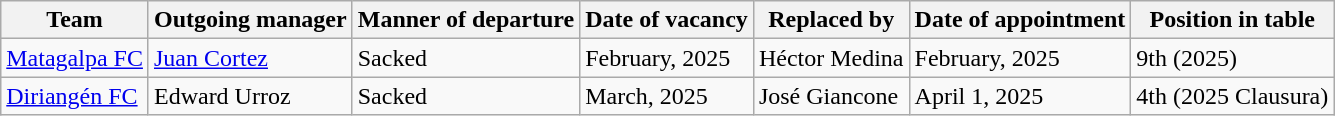<table class="wikitable">
<tr>
<th>Team</th>
<th>Outgoing manager</th>
<th>Manner of departure</th>
<th>Date of vacancy</th>
<th>Replaced by</th>
<th>Date of appointment</th>
<th>Position in table</th>
</tr>
<tr>
<td><a href='#'>Matagalpa FC</a></td>
<td> <a href='#'>Juan Cortez</a>  </td>
<td>Sacked</td>
<td>February, 2025</td>
<td> Héctor Medina </td>
<td>February, 2025</td>
<td>9th (2025)</td>
</tr>
<tr>
<td><a href='#'>Diriangén FC</a></td>
<td> Edward Urroz</td>
<td>Sacked</td>
<td>March, 2025</td>
<td> José Giancone</td>
<td>April 1, 2025</td>
<td>4th (2025 Clausura)</td>
</tr>
</table>
